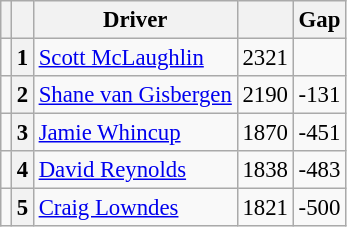<table class="wikitable" style="font-size: 95%;">
<tr>
<th></th>
<th></th>
<th>Driver</th>
<th></th>
<th>Gap</th>
</tr>
<tr>
<td align="left"></td>
<th>1</th>
<td> <a href='#'>Scott McLaughlin</a></td>
<td align="right">2321</td>
<td align="right"></td>
</tr>
<tr>
<td align="left"></td>
<th>2</th>
<td> <a href='#'>Shane van Gisbergen</a></td>
<td align="right">2190</td>
<td align="right">-131</td>
</tr>
<tr>
<td align="left"></td>
<th>3</th>
<td> <a href='#'>Jamie Whincup</a></td>
<td align="right">1870</td>
<td align="right">-451</td>
</tr>
<tr>
<td align="left"></td>
<th>4</th>
<td> <a href='#'>David Reynolds</a></td>
<td align="right">1838</td>
<td align="right">-483</td>
</tr>
<tr>
<td align="left"></td>
<th>5</th>
<td> <a href='#'>Craig Lowndes</a></td>
<td align="right">1821</td>
<td align="right">-500</td>
</tr>
</table>
